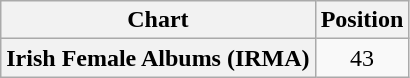<table class="wikitable plainrowheaders" style="text-align:center">
<tr>
<th>Chart</th>
<th>Position</th>
</tr>
<tr>
<th scope="row">Irish Female Albums (IRMA)</th>
<td>43</td>
</tr>
</table>
